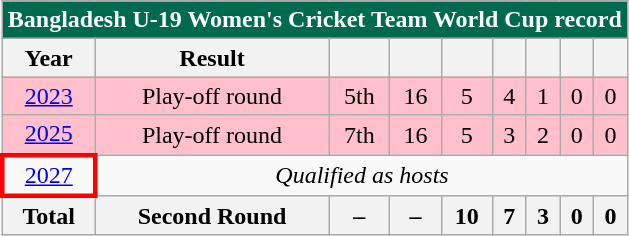<table class="wikitable" style="text-align:center">
<tr>
<th style="color:white; background:#006A4E;" colspan=9>Bangladesh U-19 Women's Cricket Team World Cup record</th>
</tr>
<tr>
<th>Year</th>
<th>Result</th>
<th></th>
<th></th>
<th></th>
<th></th>
<th></th>
<th></th>
<th></th>
</tr>
<tr bgcolor=pink>
<td> <a href='#'>2023</a></td>
<td>Play-off round</td>
<td>5th</td>
<td>16</td>
<td>5</td>
<td>4</td>
<td>1</td>
<td>0</td>
<td>0</td>
</tr>
<tr bgcolor=pink>
<td> <a href='#'>2025</a></td>
<td>Play-off round</td>
<td>7th</td>
<td>16</td>
<td>5</td>
<td>3</td>
<td>2</td>
<td>0</td>
<td>0</td>
</tr>
<tr>
<td style="border: 3px solid red"> <a href='#'>2027</a></td>
<td colspan="8"><em>Qualified as hosts</em></td>
</tr>
<tr>
<th>Total</th>
<th>Second Round</th>
<th>–</th>
<th>–</th>
<th>10</th>
<th>7</th>
<th>3</th>
<th>0</th>
<th>0</th>
</tr>
</table>
